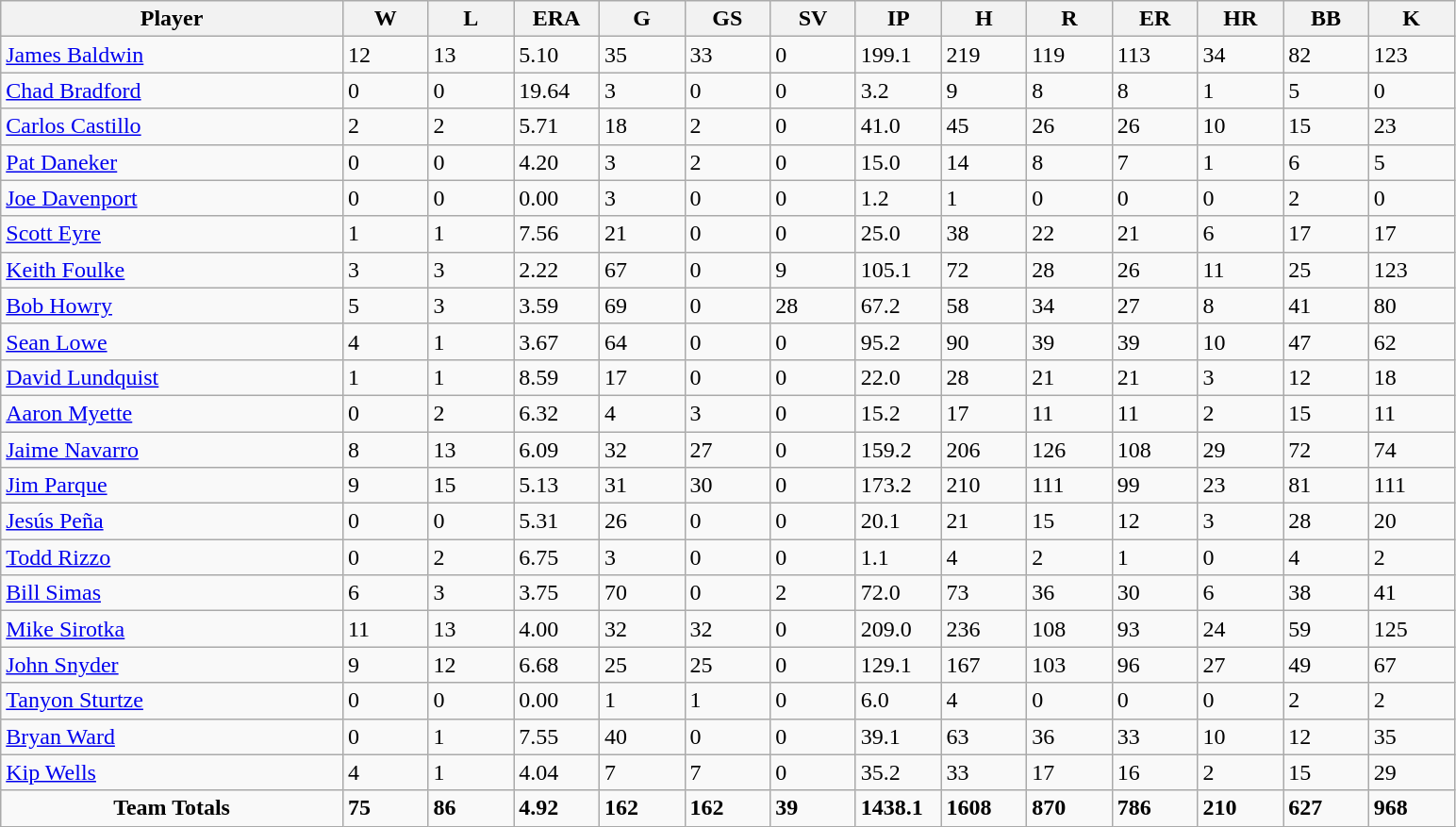<table class="wikitable sortable">
<tr>
<th bgcolor="#DDDDFF" width="20%">Player</th>
<th bgcolor="#DDDDFF" width="5%">W</th>
<th bgcolor="#DDDDFF" width="5%">L</th>
<th bgcolor="#DDDDFF" width="5%">ERA</th>
<th bgcolor="#DDDDFF" width="5%">G</th>
<th bgcolor="#DDDDFF" width="5%">GS</th>
<th bgcolor="#DDDDFF" width="5%">SV</th>
<th bgcolor="#DDDDFF" width="5%">IP</th>
<th bgcolor="#DDDDFF" width="5%">H</th>
<th bgcolor="#DDDDFF" width="5%">R</th>
<th bgcolor="#DDDDFF" width="5%">ER</th>
<th bgcolor="#DDDDFF" width="5%">HR</th>
<th bgcolor="#DDDDFF" width="5%">BB</th>
<th bgcolor="#DDDDFF" width="5%">K</th>
</tr>
<tr>
<td><a href='#'>James Baldwin</a></td>
<td>12</td>
<td>13</td>
<td>5.10</td>
<td>35</td>
<td>33</td>
<td>0</td>
<td>199.1</td>
<td>219</td>
<td>119</td>
<td>113</td>
<td>34</td>
<td>82</td>
<td>123</td>
</tr>
<tr>
<td><a href='#'>Chad Bradford</a></td>
<td>0</td>
<td>0</td>
<td>19.64</td>
<td>3</td>
<td>0</td>
<td>0</td>
<td>3.2</td>
<td>9</td>
<td>8</td>
<td>8</td>
<td>1</td>
<td>5</td>
<td>0</td>
</tr>
<tr>
<td><a href='#'>Carlos Castillo</a></td>
<td>2</td>
<td>2</td>
<td>5.71</td>
<td>18</td>
<td>2</td>
<td>0</td>
<td>41.0</td>
<td>45</td>
<td>26</td>
<td>26</td>
<td>10</td>
<td>15</td>
<td>23</td>
</tr>
<tr>
<td><a href='#'>Pat Daneker</a></td>
<td>0</td>
<td>0</td>
<td>4.20</td>
<td>3</td>
<td>2</td>
<td>0</td>
<td>15.0</td>
<td>14</td>
<td>8</td>
<td>7</td>
<td>1</td>
<td>6</td>
<td>5</td>
</tr>
<tr>
<td><a href='#'>Joe Davenport</a></td>
<td>0</td>
<td>0</td>
<td>0.00</td>
<td>3</td>
<td>0</td>
<td>0</td>
<td>1.2</td>
<td>1</td>
<td>0</td>
<td>0</td>
<td>0</td>
<td>2</td>
<td>0</td>
</tr>
<tr>
<td><a href='#'>Scott Eyre</a></td>
<td>1</td>
<td>1</td>
<td>7.56</td>
<td>21</td>
<td>0</td>
<td>0</td>
<td>25.0</td>
<td>38</td>
<td>22</td>
<td>21</td>
<td>6</td>
<td>17</td>
<td>17</td>
</tr>
<tr>
<td><a href='#'>Keith Foulke</a></td>
<td>3</td>
<td>3</td>
<td>2.22</td>
<td>67</td>
<td>0</td>
<td>9</td>
<td>105.1</td>
<td>72</td>
<td>28</td>
<td>26</td>
<td>11</td>
<td>25</td>
<td>123</td>
</tr>
<tr>
<td><a href='#'>Bob Howry</a></td>
<td>5</td>
<td>3</td>
<td>3.59</td>
<td>69</td>
<td>0</td>
<td>28</td>
<td>67.2</td>
<td>58</td>
<td>34</td>
<td>27</td>
<td>8</td>
<td>41</td>
<td>80</td>
</tr>
<tr>
<td><a href='#'>Sean Lowe</a></td>
<td>4</td>
<td>1</td>
<td>3.67</td>
<td>64</td>
<td>0</td>
<td>0</td>
<td>95.2</td>
<td>90</td>
<td>39</td>
<td>39</td>
<td>10</td>
<td>47</td>
<td>62</td>
</tr>
<tr>
<td><a href='#'>David Lundquist</a></td>
<td>1</td>
<td>1</td>
<td>8.59</td>
<td>17</td>
<td>0</td>
<td>0</td>
<td>22.0</td>
<td>28</td>
<td>21</td>
<td>21</td>
<td>3</td>
<td>12</td>
<td>18</td>
</tr>
<tr>
<td><a href='#'>Aaron Myette</a></td>
<td>0</td>
<td>2</td>
<td>6.32</td>
<td>4</td>
<td>3</td>
<td>0</td>
<td>15.2</td>
<td>17</td>
<td>11</td>
<td>11</td>
<td>2</td>
<td>15</td>
<td>11</td>
</tr>
<tr>
<td><a href='#'>Jaime Navarro</a></td>
<td>8</td>
<td>13</td>
<td>6.09</td>
<td>32</td>
<td>27</td>
<td>0</td>
<td>159.2</td>
<td>206</td>
<td>126</td>
<td>108</td>
<td>29</td>
<td>72</td>
<td>74</td>
</tr>
<tr>
<td><a href='#'>Jim Parque</a></td>
<td>9</td>
<td>15</td>
<td>5.13</td>
<td>31</td>
<td>30</td>
<td>0</td>
<td>173.2</td>
<td>210</td>
<td>111</td>
<td>99</td>
<td>23</td>
<td>81</td>
<td>111</td>
</tr>
<tr>
<td><a href='#'>Jesús Peña</a></td>
<td>0</td>
<td>0</td>
<td>5.31</td>
<td>26</td>
<td>0</td>
<td>0</td>
<td>20.1</td>
<td>21</td>
<td>15</td>
<td>12</td>
<td>3</td>
<td>28</td>
<td>20</td>
</tr>
<tr>
<td><a href='#'>Todd Rizzo</a></td>
<td>0</td>
<td>2</td>
<td>6.75</td>
<td>3</td>
<td>0</td>
<td>0</td>
<td>1.1</td>
<td>4</td>
<td>2</td>
<td>1</td>
<td>0</td>
<td>4</td>
<td>2</td>
</tr>
<tr>
<td><a href='#'>Bill Simas</a></td>
<td>6</td>
<td>3</td>
<td>3.75</td>
<td>70</td>
<td>0</td>
<td>2</td>
<td>72.0</td>
<td>73</td>
<td>36</td>
<td>30</td>
<td>6</td>
<td>38</td>
<td>41</td>
</tr>
<tr>
<td><a href='#'>Mike Sirotka</a></td>
<td>11</td>
<td>13</td>
<td>4.00</td>
<td>32</td>
<td>32</td>
<td>0</td>
<td>209.0</td>
<td>236</td>
<td>108</td>
<td>93</td>
<td>24</td>
<td>59</td>
<td>125</td>
</tr>
<tr>
<td><a href='#'>John Snyder</a></td>
<td>9</td>
<td>12</td>
<td>6.68</td>
<td>25</td>
<td>25</td>
<td>0</td>
<td>129.1</td>
<td>167</td>
<td>103</td>
<td>96</td>
<td>27</td>
<td>49</td>
<td>67</td>
</tr>
<tr>
<td><a href='#'>Tanyon Sturtze</a></td>
<td>0</td>
<td>0</td>
<td>0.00</td>
<td>1</td>
<td>1</td>
<td>0</td>
<td>6.0</td>
<td>4</td>
<td>0</td>
<td>0</td>
<td>0</td>
<td>2</td>
<td>2</td>
</tr>
<tr>
<td><a href='#'>Bryan Ward</a></td>
<td>0</td>
<td>1</td>
<td>7.55</td>
<td>40</td>
<td>0</td>
<td>0</td>
<td>39.1</td>
<td>63</td>
<td>36</td>
<td>33</td>
<td>10</td>
<td>12</td>
<td>35</td>
</tr>
<tr>
<td><a href='#'>Kip Wells</a></td>
<td>4</td>
<td>1</td>
<td>4.04</td>
<td>7</td>
<td>7</td>
<td>0</td>
<td>35.2</td>
<td>33</td>
<td>17</td>
<td>16</td>
<td>2</td>
<td>15</td>
<td>29</td>
</tr>
<tr class="sortbottom">
<td style="text-align:center"><strong>Team Totals</strong></td>
<td><strong>75</strong></td>
<td><strong>86</strong></td>
<td><strong>4.92</strong></td>
<td><strong>162</strong></td>
<td><strong>162</strong></td>
<td><strong>39</strong></td>
<td><strong>1438.1</strong></td>
<td><strong>1608</strong></td>
<td><strong>870</strong></td>
<td><strong>786</strong></td>
<td><strong>210</strong></td>
<td><strong>627</strong></td>
<td><strong>968</strong></td>
</tr>
</table>
